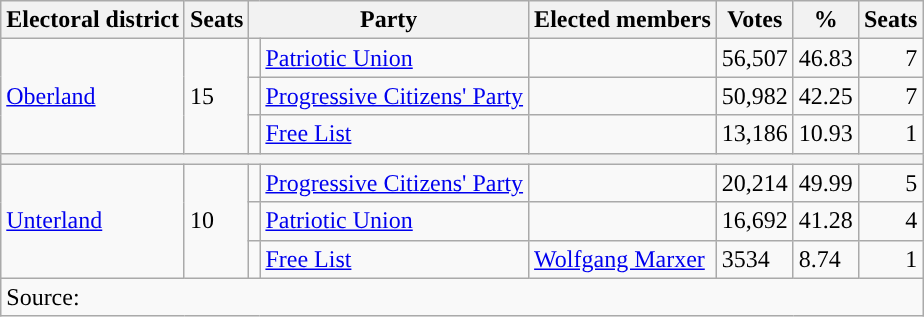<table class="wikitable">
<tr>
<th>Electoral district</th>
<th>Seats</th>
<th colspan="2">Party</th>
<th>Elected members</th>
<th>Votes</th>
<th>%</th>
<th>Seats</th>
</tr>
<tr>
<td rowspan="3"><a href='#'>Oberland</a></td>
<td rowspan="3">15</td>
<td></td>
<td><a href='#'>Patriotic Union</a></td>
<td></td>
<td>56,507</td>
<td>46.83</td>
<td align="right">7</td>
</tr>
<tr>
<td></td>
<td><a href='#'>Progressive Citizens' Party</a></td>
<td></td>
<td>50,982</td>
<td>42.25</td>
<td align="right">7</td>
</tr>
<tr>
<td></td>
<td><a href='#'>Free List</a></td>
<td></td>
<td>13,186</td>
<td>10.93</td>
<td align="right">1</td>
</tr>
<tr>
<th colspan="8"></th>
</tr>
<tr>
<td rowspan="3"><a href='#'>Unterland</a></td>
<td rowspan="3">10</td>
<td></td>
<td><a href='#'>Progressive Citizens' Party</a></td>
<td></td>
<td>20,214</td>
<td>49.99</td>
<td align="right">5</td>
</tr>
<tr>
<td></td>
<td><a href='#'>Patriotic Union</a></td>
<td></td>
<td>16,692</td>
<td>41.28</td>
<td align="right">4</td>
</tr>
<tr>
<td></td>
<td><a href='#'>Free List</a></td>
<td><a href='#'>Wolfgang Marxer</a></td>
<td>3534</td>
<td>8.74</td>
<td align="right">1</td>
</tr>
<tr>
<td colspan="8">Source: </td>
</tr>
</table>
